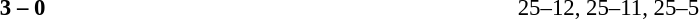<table width=100% cellspacing=1>
<tr>
<th width=20%></th>
<th width=12%></th>
<th width=20%></th>
<th width=33%></th>
<td></td>
</tr>
<tr style=font-size:95%>
<td align=right><strong></strong></td>
<td align=center><strong>3 – 0</strong></td>
<td></td>
<td>25–12, 25–11, 25–5</td>
</tr>
</table>
